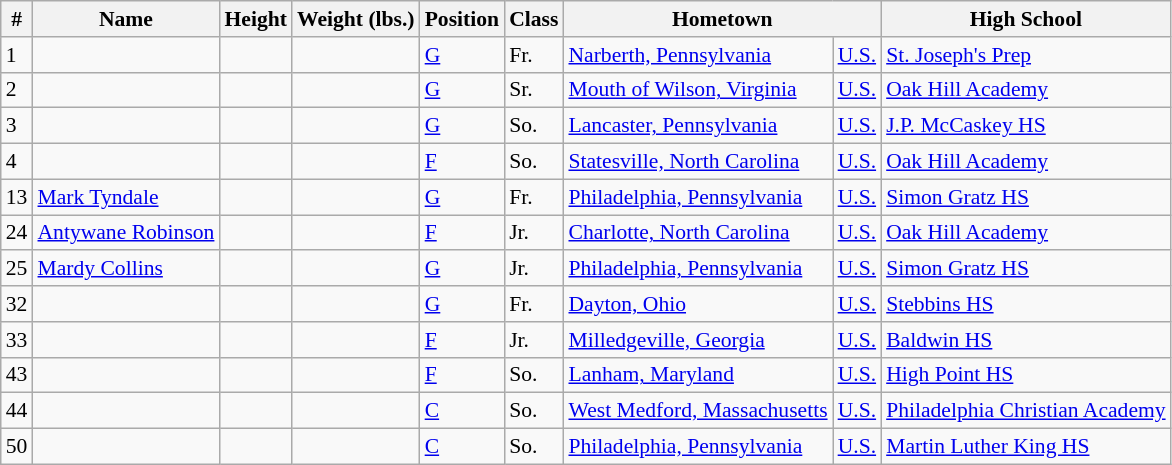<table class="wikitable" style="font-size: 90%">
<tr>
<th>#</th>
<th>Name</th>
<th>Height</th>
<th>Weight (lbs.)</th>
<th>Position</th>
<th>Class</th>
<th colspan="2">Hometown</th>
<th>High School</th>
</tr>
<tr>
<td>1</td>
<td></td>
<td></td>
<td></td>
<td><a href='#'>G</a></td>
<td>Fr.</td>
<td><a href='#'>Narberth, Pennsylvania</a></td>
<td><a href='#'>U.S.</a></td>
<td><a href='#'>St. Joseph's Prep</a></td>
</tr>
<tr>
<td>2</td>
<td></td>
<td></td>
<td></td>
<td><a href='#'>G</a></td>
<td>Sr.</td>
<td><a href='#'>Mouth of Wilson, Virginia</a></td>
<td><a href='#'>U.S.</a></td>
<td><a href='#'>Oak Hill Academy</a></td>
</tr>
<tr>
<td>3</td>
<td></td>
<td></td>
<td></td>
<td><a href='#'>G</a></td>
<td>So.</td>
<td><a href='#'>Lancaster, Pennsylvania</a></td>
<td><a href='#'>U.S.</a></td>
<td><a href='#'>J.P. McCaskey HS</a></td>
</tr>
<tr>
<td>4</td>
<td></td>
<td></td>
<td></td>
<td><a href='#'>F</a></td>
<td>So.</td>
<td><a href='#'>Statesville, North Carolina</a></td>
<td><a href='#'>U.S.</a></td>
<td><a href='#'>Oak Hill Academy</a></td>
</tr>
<tr>
<td>13</td>
<td><a href='#'>Mark Tyndale</a></td>
<td></td>
<td></td>
<td><a href='#'>G</a></td>
<td>Fr.</td>
<td><a href='#'>Philadelphia, Pennsylvania</a></td>
<td><a href='#'>U.S.</a></td>
<td><a href='#'>Simon Gratz HS</a></td>
</tr>
<tr>
<td>24</td>
<td><a href='#'>Antywane Robinson</a></td>
<td></td>
<td></td>
<td><a href='#'>F</a></td>
<td>Jr.</td>
<td><a href='#'>Charlotte, North Carolina</a></td>
<td><a href='#'>U.S.</a></td>
<td><a href='#'>Oak Hill Academy</a></td>
</tr>
<tr>
<td>25</td>
<td><a href='#'>Mardy Collins</a></td>
<td></td>
<td></td>
<td><a href='#'>G</a></td>
<td>Jr.</td>
<td><a href='#'>Philadelphia, Pennsylvania</a></td>
<td><a href='#'>U.S.</a></td>
<td><a href='#'>Simon Gratz HS</a></td>
</tr>
<tr>
<td>32</td>
<td></td>
<td></td>
<td></td>
<td><a href='#'>G</a></td>
<td>Fr.</td>
<td><a href='#'>Dayton, Ohio</a></td>
<td><a href='#'>U.S.</a></td>
<td><a href='#'>Stebbins HS</a></td>
</tr>
<tr>
<td>33</td>
<td></td>
<td></td>
<td></td>
<td><a href='#'>F</a></td>
<td>Jr.</td>
<td><a href='#'>Milledgeville, Georgia</a></td>
<td><a href='#'>U.S.</a></td>
<td><a href='#'>Baldwin HS</a></td>
</tr>
<tr>
<td>43</td>
<td></td>
<td></td>
<td></td>
<td><a href='#'>F</a></td>
<td>So.</td>
<td><a href='#'>Lanham, Maryland</a></td>
<td><a href='#'>U.S.</a></td>
<td><a href='#'>High Point HS</a></td>
</tr>
<tr>
<td>44</td>
<td></td>
<td></td>
<td></td>
<td><a href='#'>C</a></td>
<td>So.</td>
<td><a href='#'>West Medford, Massachusetts</a></td>
<td><a href='#'>U.S.</a></td>
<td><a href='#'>Philadelphia Christian Academy</a></td>
</tr>
<tr>
<td>50</td>
<td></td>
<td></td>
<td></td>
<td><a href='#'>C</a></td>
<td>So.</td>
<td><a href='#'>Philadelphia, Pennsylvania</a></td>
<td><a href='#'>U.S.</a></td>
<td><a href='#'>Martin Luther King HS</a></td>
</tr>
</table>
